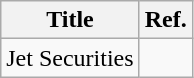<table class="wikitable">
<tr>
<th>Title</th>
<th>Ref.</th>
</tr>
<tr>
<td>Jet Securities</td>
<td></td>
</tr>
</table>
